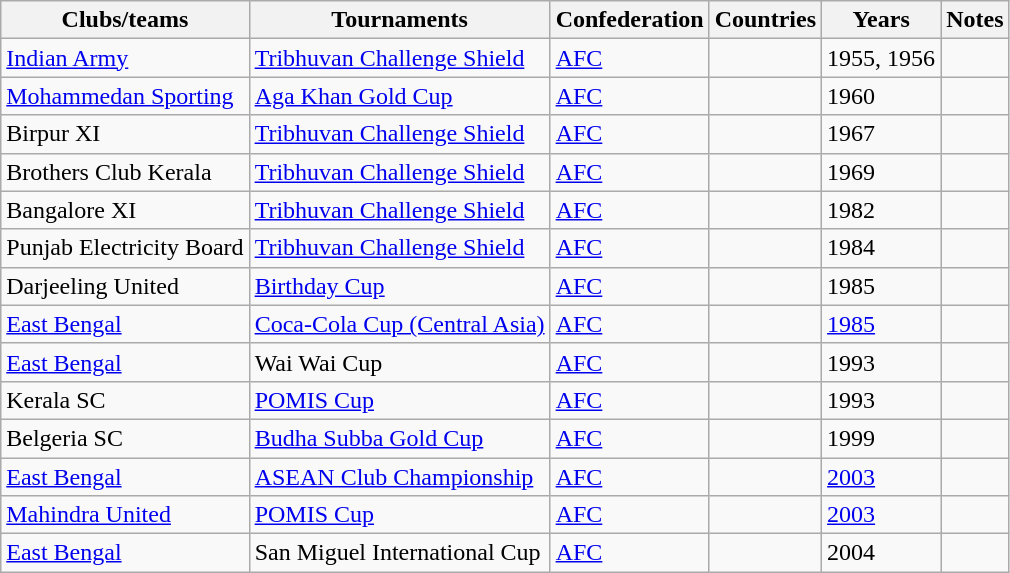<table class="wikitable plainrowheaders sortable" style="text-align:center">
<tr>
<th>Clubs/teams</th>
<th>Tournaments</th>
<th>Confederation</th>
<th>Countries</th>
<th>Years</th>
<th>Notes</th>
</tr>
<tr>
<td scope=row style=text-align:left><a href='#'>Indian Army</a></td>
<td align=left><a href='#'>Tribhuvan Challenge Shield</a></td>
<td align=left><a href='#'>AFC</a></td>
<td align=left></td>
<td align=left>1955, 1956</td>
<td align=left></td>
</tr>
<tr>
<td scope=row style=text-align:left><a href='#'>Mohammedan Sporting</a></td>
<td align=left><a href='#'>Aga Khan Gold Cup</a></td>
<td align=left><a href='#'>AFC</a></td>
<td align=left></td>
<td align=left>1960</td>
<td align=left></td>
</tr>
<tr>
<td scope=row style=text-align:left>Birpur XI</td>
<td align=left><a href='#'>Tribhuvan Challenge Shield</a></td>
<td align=left><a href='#'>AFC</a></td>
<td align=left></td>
<td align=left>1967</td>
<td align=left></td>
</tr>
<tr>
<td scope=row style=text-align:left>Brothers Club Kerala</td>
<td align=left><a href='#'>Tribhuvan Challenge Shield</a></td>
<td align=left><a href='#'>AFC</a></td>
<td align=left></td>
<td align=left>1969</td>
<td align=left></td>
</tr>
<tr>
<td scope=row style=text-align:left>Bangalore XI</td>
<td align=left><a href='#'>Tribhuvan Challenge Shield</a></td>
<td align=left><a href='#'>AFC</a></td>
<td align=left></td>
<td align=left>1982</td>
<td align=left></td>
</tr>
<tr>
<td scope=row style=text-align:left>Punjab Electricity Board</td>
<td align=left><a href='#'>Tribhuvan Challenge Shield</a></td>
<td align=left><a href='#'>AFC</a></td>
<td align=left></td>
<td align=left>1984</td>
<td align=left></td>
</tr>
<tr>
<td scope=row style=text-align:left>Darjeeling United</td>
<td align=left><a href='#'>Birthday Cup</a></td>
<td align=left><a href='#'>AFC</a></td>
<td align=left></td>
<td align=left>1985</td>
<td align=left></td>
</tr>
<tr>
<td scope=row style=text-align:left><a href='#'>East Bengal</a></td>
<td align=left><a href='#'>Coca-Cola Cup (Central Asia)</a></td>
<td align=left><a href='#'>AFC</a></td>
<td align=left></td>
<td align=left><a href='#'>1985</a></td>
<td align=left></td>
</tr>
<tr>
<td scope=row style=text-align:left><a href='#'>East Bengal</a></td>
<td align=left>Wai Wai Cup</td>
<td align=left><a href='#'>AFC</a></td>
<td align=left></td>
<td align=left>1993</td>
<td align=left></td>
</tr>
<tr>
<td scope=row style=text-align:left>Kerala SC</td>
<td align=left><a href='#'>POMIS Cup</a></td>
<td align=left><a href='#'>AFC</a></td>
<td align=left></td>
<td align=left>1993</td>
<td align=left></td>
</tr>
<tr>
<td scope=row style=text-align:left>Belgeria SC</td>
<td align=left><a href='#'>Budha Subba Gold Cup</a></td>
<td align=left><a href='#'>AFC</a></td>
<td align=left></td>
<td align=left>1999</td>
<td align=left></td>
</tr>
<tr>
<td scope=row style=text-align:left><a href='#'>East Bengal</a></td>
<td align=left><a href='#'>ASEAN Club Championship</a></td>
<td align=left><a href='#'>AFC</a></td>
<td align=left></td>
<td align=left><a href='#'>2003</a></td>
<td align=left></td>
</tr>
<tr>
<td scope=row style=text-align:left><a href='#'>Mahindra United</a></td>
<td align=left><a href='#'>POMIS Cup</a></td>
<td align=left><a href='#'>AFC</a></td>
<td align=left></td>
<td align=left><a href='#'>2003</a></td>
<td align=left></td>
</tr>
<tr>
<td scope=row style=text-align:left><a href='#'>East Bengal</a></td>
<td align=left>San Miguel International Cup</td>
<td align=left><a href='#'>AFC</a></td>
<td align=left></td>
<td align=left>2004</td>
<td align=left></td>
</tr>
</table>
